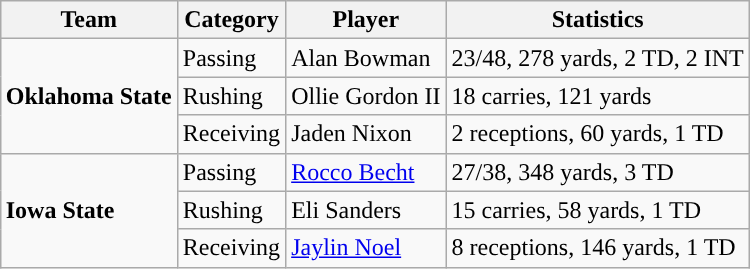<table class="wikitable" style="float: right;">
<tr>
<th>Team</th>
<th>Category</th>
<th>Player</th>
<th>Statistics</th>
</tr>
<tr>
<td rowspan=3><strong>Oklahoma State</strong></td>
<td>Passing</td>
<td>Alan Bowman</td>
<td>23/48, 278 yards, 2 TD, 2 INT</td>
</tr>
<tr>
<td>Rushing</td>
<td>Ollie Gordon II</td>
<td>18 carries, 121 yards</td>
</tr>
<tr>
<td>Receiving</td>
<td>Jaden Nixon</td>
<td>2 receptions, 60 yards, 1 TD</td>
</tr>
<tr>
<td rowspan=3><strong>Iowa State</strong></td>
<td>Passing</td>
<td><a href='#'>Rocco Becht</a></td>
<td>27/38, 348 yards, 3 TD</td>
</tr>
<tr>
<td>Rushing</td>
<td>Eli Sanders</td>
<td>15 carries, 58 yards, 1 TD</td>
</tr>
<tr>
<td>Receiving</td>
<td><a href='#'>Jaylin Noel</a></td>
<td>8 receptions, 146 yards,  1 TD</td>
</tr>
</table>
